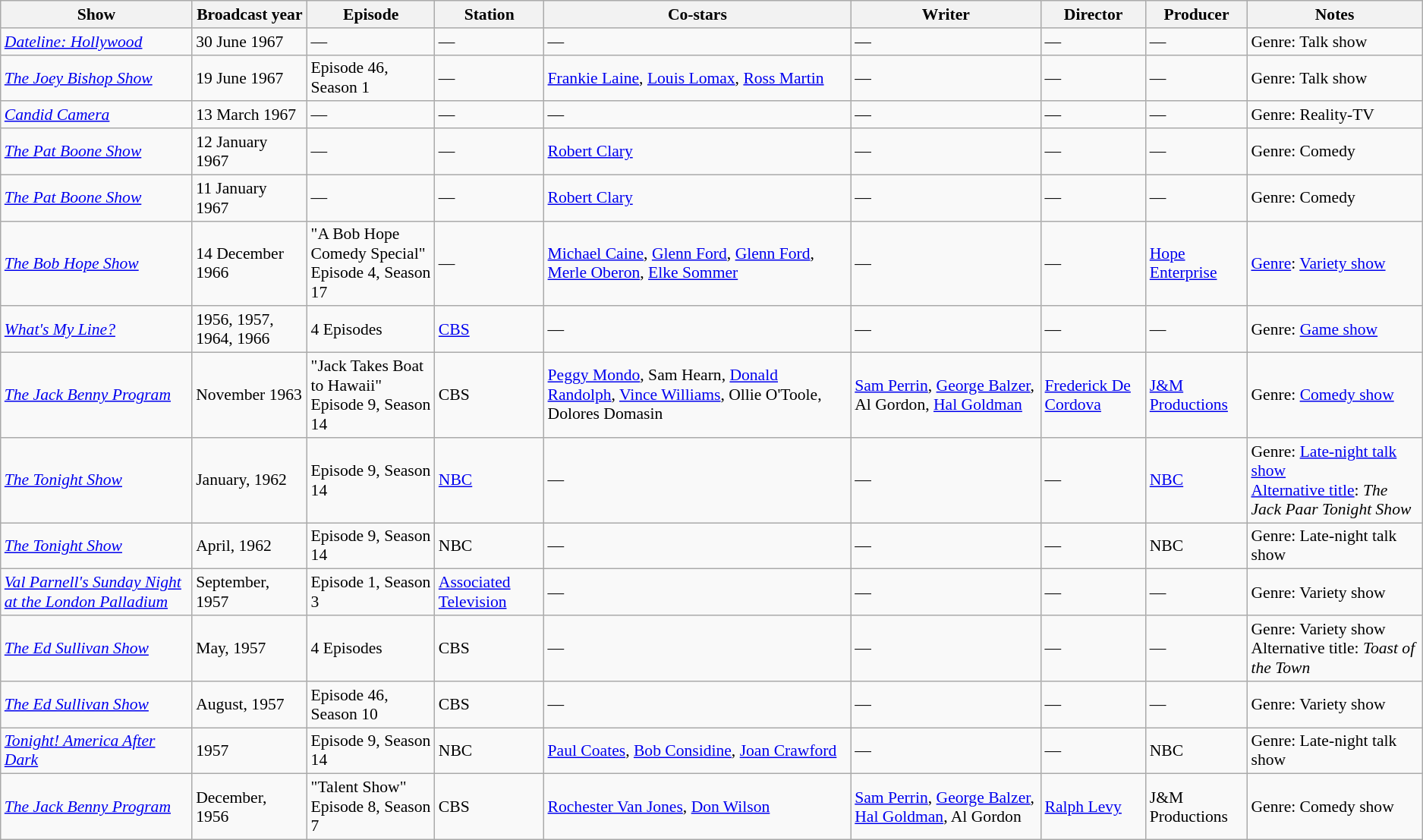<table class="wikitable" style="font-size:90%;">
<tr>
<th>Show</th>
<th>Broadcast year</th>
<th>Episode</th>
<th>Station</th>
<th>Co-stars</th>
<th>Writer</th>
<th>Director</th>
<th>Producer</th>
<th>Notes</th>
</tr>
<tr>
<td><em><a href='#'>Dateline: Hollywood</a></em></td>
<td>30 June 1967</td>
<td>—</td>
<td>—</td>
<td>—</td>
<td>—</td>
<td>—</td>
<td>—</td>
<td>Genre: Talk show</td>
</tr>
<tr>
<td><em><a href='#'>The Joey Bishop Show</a></em></td>
<td>19 June 1967</td>
<td>Episode 46, Season 1</td>
<td>—</td>
<td><a href='#'>Frankie Laine</a>, <a href='#'>Louis Lomax</a>, <a href='#'>Ross Martin</a></td>
<td>—</td>
<td>—</td>
<td>—</td>
<td>Genre: Talk show</td>
</tr>
<tr>
<td><em><a href='#'>Candid Camera</a></em></td>
<td>13 March 1967</td>
<td>—</td>
<td>—</td>
<td>—</td>
<td>—</td>
<td>—</td>
<td>—</td>
<td>Genre: Reality-TV</td>
</tr>
<tr>
<td><em><a href='#'>The Pat Boone Show</a></em></td>
<td>12 January 1967</td>
<td>—</td>
<td>—</td>
<td><a href='#'>Robert Clary</a></td>
<td>—</td>
<td>—</td>
<td>—</td>
<td>Genre: Comedy</td>
</tr>
<tr>
<td><em><a href='#'>The Pat Boone Show</a></em></td>
<td>11 January 1967</td>
<td>—</td>
<td>—</td>
<td><a href='#'>Robert Clary</a></td>
<td>—</td>
<td>—</td>
<td>—</td>
<td>Genre: Comedy</td>
</tr>
<tr>
<td><em><a href='#'>The Bob Hope Show</a></em></td>
<td>14 December 1966</td>
<td>"A Bob Hope Comedy Special"<br>Episode 4, Season 17</td>
<td>—</td>
<td><a href='#'>Michael Caine</a>, <a href='#'>Glenn Ford</a>, <a href='#'>Glenn Ford</a>, <a href='#'>Merle Oberon</a>, <a href='#'>Elke Sommer</a></td>
<td>—</td>
<td>—</td>
<td><a href='#'>Hope Enterprise</a></td>
<td><a href='#'>Genre</a>: <a href='#'>Variety show</a></td>
</tr>
<tr>
<td><em><a href='#'>What's My Line?</a></em></td>
<td>1956, 1957, 1964, 1966</td>
<td>4 Episodes</td>
<td><a href='#'>CBS</a></td>
<td>—</td>
<td>—</td>
<td>—</td>
<td>—</td>
<td>Genre: <a href='#'>Game show</a></td>
</tr>
<tr>
<td><em><a href='#'>The Jack Benny Program</a></em></td>
<td>November 1963</td>
<td>"Jack Takes Boat to Hawaii"<br>Episode 9, Season 14</td>
<td>CBS</td>
<td><a href='#'>Peggy Mondo</a>, Sam Hearn, <a href='#'>Donald Randolph</a>, <a href='#'>Vince Williams</a>, Ollie O'Toole, Dolores Domasin</td>
<td><a href='#'>Sam Perrin</a>, <a href='#'>George Balzer</a>, Al Gordon, <a href='#'>Hal Goldman</a></td>
<td><a href='#'>Frederick De Cordova</a></td>
<td><a href='#'>J&M Productions</a></td>
<td>Genre: <a href='#'>Comedy show</a></td>
</tr>
<tr>
<td><em><a href='#'>The Tonight Show</a></em></td>
<td>January, 1962</td>
<td>Episode 9, Season 14</td>
<td><a href='#'>NBC</a></td>
<td>—</td>
<td>—</td>
<td>—</td>
<td><a href='#'>NBC</a></td>
<td>Genre: <a href='#'>Late-night talk show</a><br><a href='#'>Alternative title</a>: <em>The Jack Paar Tonight Show</em></td>
</tr>
<tr>
<td><em><a href='#'>The Tonight Show</a></em></td>
<td>April, 1962</td>
<td>Episode 9, Season 14</td>
<td>NBC</td>
<td>—</td>
<td>—</td>
<td>—</td>
<td>NBC</td>
<td>Genre: Late-night talk show</td>
</tr>
<tr>
<td><em><a href='#'>Val Parnell's Sunday Night at the London Palladium</a></em></td>
<td>September, 1957</td>
<td>Episode 1, Season 3</td>
<td><a href='#'>Associated Television</a></td>
<td>—</td>
<td>—</td>
<td>—</td>
<td>—</td>
<td>Genre: Variety show</td>
</tr>
<tr>
<td><em><a href='#'>The Ed Sullivan Show</a></em></td>
<td>May, 1957</td>
<td>4 Episodes</td>
<td>CBS</td>
<td>—</td>
<td>—</td>
<td>—</td>
<td>—</td>
<td>Genre: Variety show<br>Alternative title: <em>Toast of the Town</em></td>
</tr>
<tr>
<td><em><a href='#'>The Ed Sullivan Show</a></em></td>
<td>August, 1957</td>
<td>Episode 46, Season 10</td>
<td>CBS</td>
<td>—</td>
<td>—</td>
<td>—</td>
<td>—</td>
<td>Genre: Variety show</td>
</tr>
<tr>
<td><em><a href='#'>Tonight! America After Dark</a></em></td>
<td>1957</td>
<td>Episode 9, Season 14</td>
<td>NBC</td>
<td><a href='#'>Paul Coates</a>, <a href='#'>Bob Considine</a>, <a href='#'>Joan Crawford</a></td>
<td>—</td>
<td>—</td>
<td>NBC</td>
<td>Genre: Late-night talk show</td>
</tr>
<tr>
<td><em><a href='#'>The Jack Benny Program</a></em></td>
<td>December, 1956</td>
<td>"Talent Show"<br>Episode 8, Season 7</td>
<td>CBS</td>
<td><a href='#'>Rochester Van Jones</a>, <a href='#'>Don Wilson</a></td>
<td><a href='#'>Sam Perrin</a>, <a href='#'>George Balzer</a>, <a href='#'>Hal Goldman</a>, Al Gordon</td>
<td><a href='#'>Ralph Levy</a></td>
<td>J&M Productions</td>
<td>Genre: Comedy show</td>
</tr>
</table>
